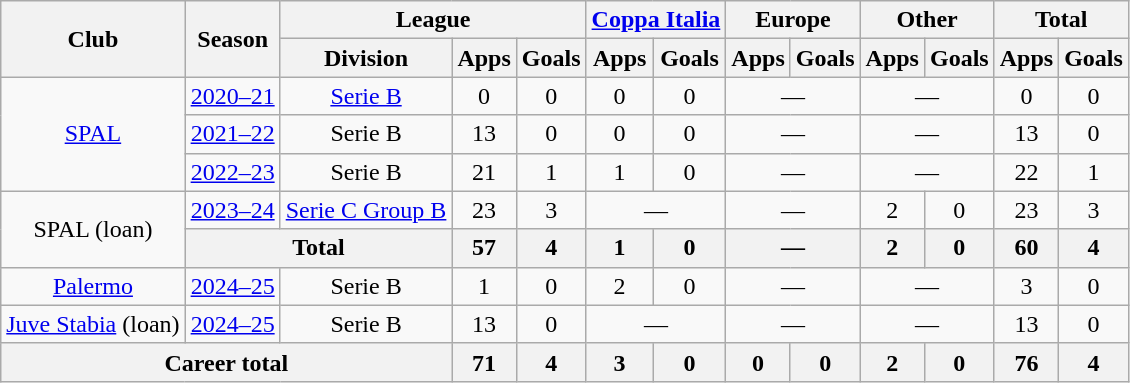<table class="wikitable" style="text-align: center;">
<tr>
<th rowspan="2">Club</th>
<th rowspan="2">Season</th>
<th colspan="3">League</th>
<th colspan="2"><a href='#'>Coppa Italia</a></th>
<th colspan="2">Europe</th>
<th colspan="2">Other</th>
<th colspan="2">Total</th>
</tr>
<tr>
<th>Division</th>
<th>Apps</th>
<th>Goals</th>
<th>Apps</th>
<th>Goals</th>
<th>Apps</th>
<th>Goals</th>
<th>Apps</th>
<th>Goals</th>
<th>Apps</th>
<th>Goals</th>
</tr>
<tr>
<td rowspan="3"><a href='#'>SPAL</a></td>
<td><a href='#'>2020–21</a></td>
<td><a href='#'>Serie B</a></td>
<td>0</td>
<td>0</td>
<td>0</td>
<td>0</td>
<td colspan="2">—</td>
<td colspan="2">—</td>
<td>0</td>
<td>0</td>
</tr>
<tr>
<td><a href='#'>2021–22</a></td>
<td>Serie B</td>
<td>13</td>
<td>0</td>
<td>0</td>
<td>0</td>
<td colspan="2">—</td>
<td colspan="2">—</td>
<td>13</td>
<td>0</td>
</tr>
<tr>
<td><a href='#'>2022–23</a></td>
<td>Serie B</td>
<td>21</td>
<td>1</td>
<td>1</td>
<td>0</td>
<td colspan="2">—</td>
<td colspan="2">—</td>
<td>22</td>
<td>1</td>
</tr>
<tr>
<td rowspan="2">SPAL (loan)</td>
<td><a href='#'>2023–24</a></td>
<td><a href='#'>Serie C Group B</a></td>
<td>23</td>
<td>3</td>
<td colspan="2">—</td>
<td colspan="2">—</td>
<td>2</td>
<td>0</td>
<td>23</td>
<td>3</td>
</tr>
<tr>
<th colspan="2">Total</th>
<th>57</th>
<th>4</th>
<th>1</th>
<th>0</th>
<th colspan="2">—</th>
<th>2</th>
<th>0</th>
<th>60</th>
<th>4</th>
</tr>
<tr>
<td><a href='#'>Palermo</a></td>
<td><a href='#'>2024–25</a></td>
<td>Serie B</td>
<td>1</td>
<td>0</td>
<td>2</td>
<td>0</td>
<td colspan="2">—</td>
<td colspan="2">—</td>
<td>3</td>
<td>0</td>
</tr>
<tr>
<td><a href='#'>Juve Stabia</a> (loan)</td>
<td><a href='#'>2024–25</a></td>
<td>Serie B</td>
<td>13</td>
<td>0</td>
<td colspan="2">—</td>
<td colspan="2">—</td>
<td colspan="2">—</td>
<td>13</td>
<td>0</td>
</tr>
<tr>
<th colspan="3">Career total</th>
<th>71</th>
<th>4</th>
<th>3</th>
<th>0</th>
<th>0</th>
<th>0</th>
<th>2</th>
<th>0</th>
<th>76</th>
<th>4</th>
</tr>
</table>
